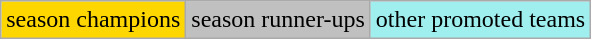<table class="wikitable">
<tr>
<td bgcolor=gold>season champions</td>
<td bgcolor=silver>season runner-ups</td>
<td bgcolor=#9fefef>other promoted teams</td>
</tr>
</table>
